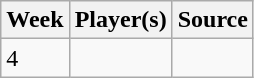<table class="wikitable">
<tr>
<th>Week</th>
<th>Player(s)</th>
<th>Source</th>
</tr>
<tr>
<td>4</td>
<td></td>
<td></td>
</tr>
</table>
